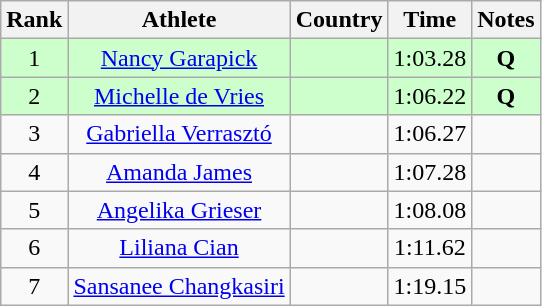<table class="wikitable sortable" style="text-align:center">
<tr>
<th>Rank</th>
<th>Athlete</th>
<th>Country</th>
<th>Time</th>
<th>Notes</th>
</tr>
<tr bgcolor=ccffcc>
<td>1</td>
<td><a href='#'>Nancy Garapick</a></td>
<td align=left></td>
<td>1:03.28</td>
<td><strong>Q </strong></td>
</tr>
<tr bgcolor=ccffcc>
<td>2</td>
<td><a href='#'>Michelle de Vries</a></td>
<td align=left></td>
<td>1:06.22</td>
<td><strong>Q </strong></td>
</tr>
<tr>
<td>3</td>
<td><a href='#'>Gabriella Verrasztó</a></td>
<td align=left></td>
<td>1:06.27</td>
<td><strong> </strong></td>
</tr>
<tr>
<td>4</td>
<td><a href='#'>Amanda James</a></td>
<td align=left></td>
<td>1:07.28</td>
<td><strong> </strong></td>
</tr>
<tr>
<td>5</td>
<td><a href='#'>Angelika Grieser</a></td>
<td align=left></td>
<td>1:08.08</td>
<td><strong> </strong></td>
</tr>
<tr>
<td>6</td>
<td><a href='#'>Liliana Cian</a></td>
<td align=left></td>
<td>1:11.62</td>
<td><strong> </strong></td>
</tr>
<tr>
<td>7</td>
<td><a href='#'>Sansanee Changkasiri</a></td>
<td align=left></td>
<td>1:19.15</td>
<td><strong> </strong></td>
</tr>
</table>
